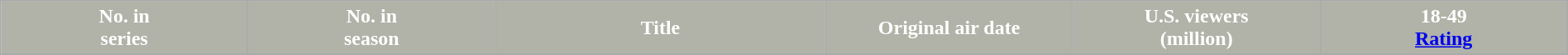<table class="wikitable plainrowheaders" style="width:100%; margin:auto;">
<tr>
</tr>
<tr style="color:white">
<th scope="col" style="background-color: #b1b3a8; width:12em;">No. in<br>series</th>
<th scope="col" style="background-color: #b1b3a8; width:12em;">No. in<br>season</th>
<th scope="col" style="background-color: #b1b3a8;">Title</th>
<th scope="col" style="background-color: #b1b3a8; width:12em;">Original air date</th>
<th scope="col" style="background-color: #b1b3a8; width:12em;">U.S. viewers<br>(million)</th>
<th scope="col" style="background-color: #b1b3a8; width:12em;">18-49<br><a href='#'>Rating</a><br>








</th>
</tr>
</table>
